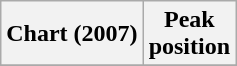<table class="wikitable sortable plainrowheaders">
<tr>
<th>Chart (2007)</th>
<th>Peak<br>position</th>
</tr>
<tr>
</tr>
</table>
